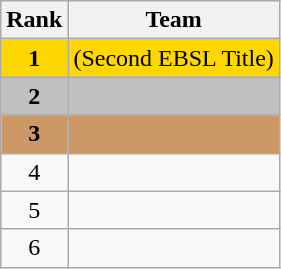<table class="wikitable" style="text-align:center">
<tr>
<th>Rank</th>
<th>Team</th>
</tr>
<tr bgcolor="gold">
<td><strong>1</strong></td>
<td align="left"> (Second EBSL Title)</td>
</tr>
<tr bgcolor="silver">
<td><strong>2</strong></td>
<td align="left"></td>
</tr>
<tr bgcolor="#CC9966">
<td><strong>3</strong></td>
<td align="left"></td>
</tr>
<tr>
<td>4</td>
<td align="left"></td>
</tr>
<tr>
<td>5</td>
<td align="left"></td>
</tr>
<tr>
<td>6</td>
<td align="left"></td>
</tr>
</table>
